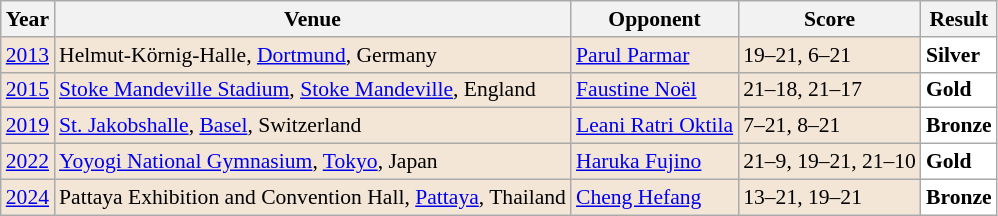<table class="sortable wikitable" style="font-size: 90%;">
<tr>
<th>Year</th>
<th>Venue</th>
<th>Opponent</th>
<th>Score</th>
<th>Result</th>
</tr>
<tr style="background:#F3E6D7">
<td align="center"><a href='#'>2013</a></td>
<td align="left">Helmut-Körnig-Halle, <a href='#'>Dortmund</a>, Germany</td>
<td align="left"> <a href='#'>Parul Parmar</a></td>
<td align="left">19–21, 6–21</td>
<td style="text-align:left; background:white"> <strong>Silver</strong></td>
</tr>
<tr style="background:#F3E6D7">
<td align="center"><a href='#'>2015</a></td>
<td align="left"><a href='#'>Stoke Mandeville Stadium</a>, <a href='#'>Stoke Mandeville</a>, England</td>
<td align="left"> <a href='#'>Faustine Noël</a></td>
<td align="left">21–18, 21–17</td>
<td style="text-align:left; background:white"> <strong>Gold</strong></td>
</tr>
<tr style="background:#F3E6D7">
<td align="center"><a href='#'>2019</a></td>
<td align="left"><a href='#'>St. Jakobshalle</a>, <a href='#'>Basel</a>, Switzerland</td>
<td align="left"> <a href='#'>Leani Ratri Oktila</a></td>
<td align="left">7–21, 8–21</td>
<td style="text-align:left; background:white"> <strong>Bronze</strong></td>
</tr>
<tr style="background:#F3E6D7">
<td align="center"><a href='#'>2022</a></td>
<td align="left"><a href='#'>Yoyogi National Gymnasium</a>, <a href='#'>Tokyo</a>, Japan</td>
<td align="left"> <a href='#'>Haruka Fujino</a></td>
<td align="left">21–9, 19–21, 21–10</td>
<td style="text-align:left; background:white"> <strong>Gold</strong></td>
</tr>
<tr style="background:#F3E6D7">
<td align="center"><a href='#'>2024</a></td>
<td align="left">Pattaya Exhibition and Convention Hall, <a href='#'>Pattaya</a>, Thailand</td>
<td align="left"> <a href='#'>Cheng Hefang</a></td>
<td align="left">13–21, 19–21</td>
<td style="text-align:left; background:white"> <strong>Bronze</strong></td>
</tr>
</table>
